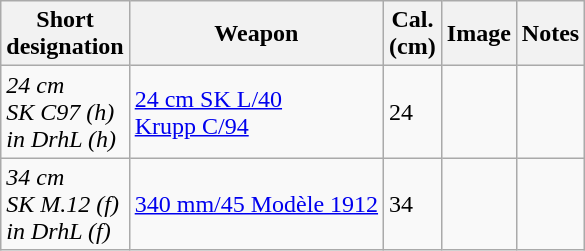<table border="1" class="wikitable sortable">
<tr>
<th>Short<br>designation</th>
<th>Weapon</th>
<th>Cal.<br>(cm)</th>
<th>Image</th>
<th>Notes</th>
</tr>
<tr>
<td><em>24 cm<br>SK C97 (h)<br>in DrhL (h)</em></td>
<td><a href='#'>24 cm SK L/40<br>Krupp C/94</a></td>
<td>24</td>
<td></td>
<td></td>
</tr>
<tr>
<td><em>34 cm<br>SK M.12 (f)<br>in DrhL (f)</em></td>
<td><a href='#'>340 mm/45 Modèle 1912</a></td>
<td>34</td>
<td></td>
<td></td>
</tr>
</table>
